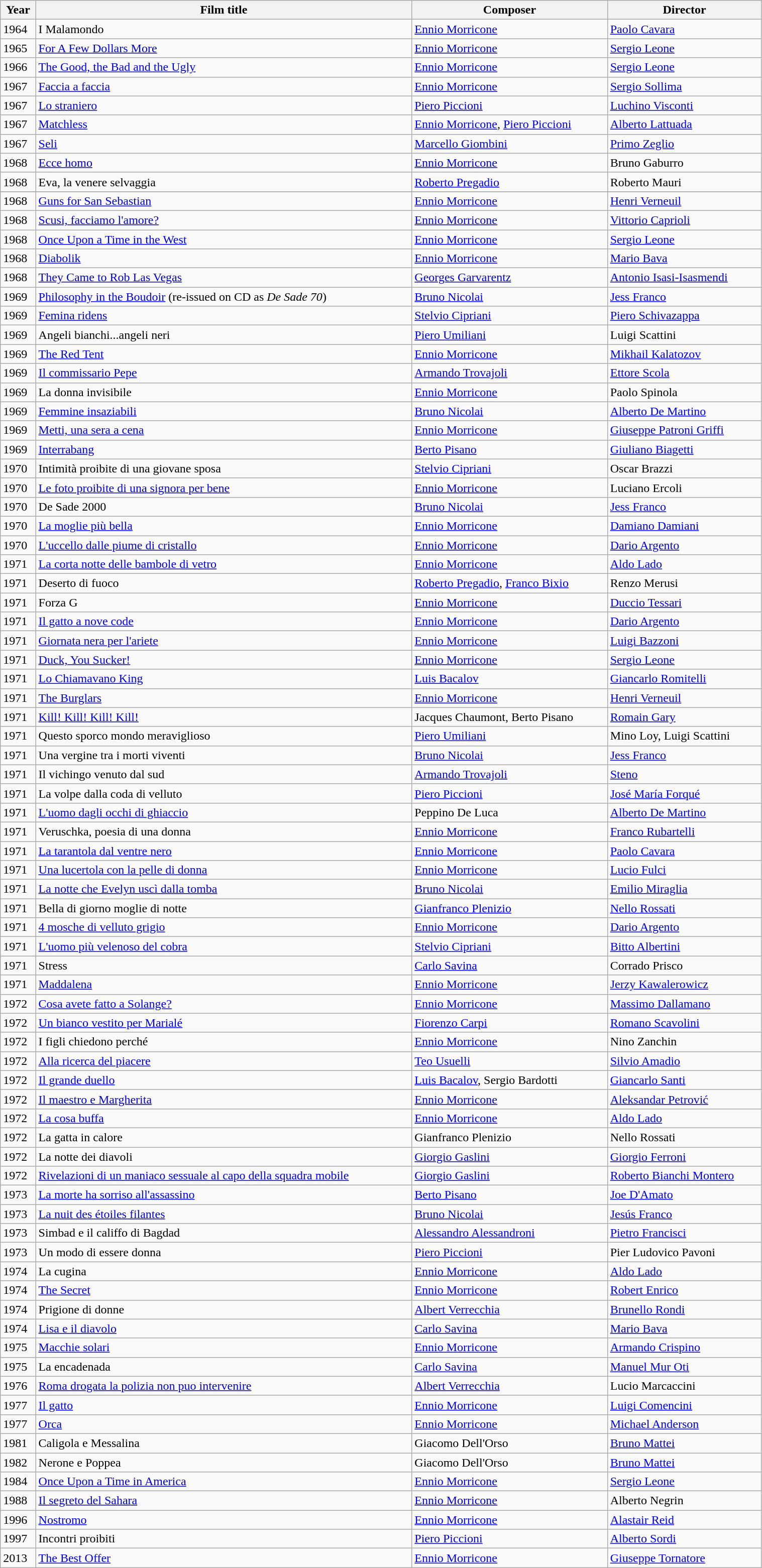<table class="wikitable" border="1" style="width:80%; align:center">
<tr bgcolor="#efefef">
<th>Year</th>
<th>Film title</th>
<th>Composer</th>
<th>Director</th>
</tr>
<tr>
<td>1964</td>
<td>I Malamondo</td>
<td><a href='#'>Ennio Morricone</a></td>
<td><a href='#'>Paolo Cavara</a></td>
</tr>
<tr>
<td>1965</td>
<td><a href='#'>For A Few Dollars More</a></td>
<td><a href='#'>Ennio Morricone</a></td>
<td><a href='#'>Sergio Leone</a></td>
</tr>
<tr>
<td>1966</td>
<td><a href='#'>The Good, the Bad and the Ugly</a></td>
<td><a href='#'>Ennio Morricone</a></td>
<td><a href='#'>Sergio Leone</a></td>
</tr>
<tr>
<td>1967</td>
<td><a href='#'>Faccia a faccia</a></td>
<td><a href='#'>Ennio Morricone</a></td>
<td><a href='#'>Sergio Sollima</a></td>
</tr>
<tr>
<td>1967</td>
<td><a href='#'>Lo straniero</a></td>
<td><a href='#'>Piero Piccioni</a></td>
<td><a href='#'>Luchino Visconti</a></td>
</tr>
<tr>
<td>1967</td>
<td><a href='#'>Matchless</a></td>
<td><a href='#'>Ennio Morricone</a>, <a href='#'>Piero Piccioni</a></td>
<td><a href='#'>Alberto Lattuada</a></td>
</tr>
<tr>
<td>1967</td>
<td><a href='#'>Seli</a></td>
<td><a href='#'>Marcello Giombini</a></td>
<td><a href='#'>Primo Zeglio</a></td>
</tr>
<tr>
<td>1968</td>
<td><a href='#'>Ecce homo</a></td>
<td><a href='#'>Ennio Morricone</a></td>
<td>Bruno Gaburro</td>
</tr>
<tr>
<td>1968</td>
<td>Eva, la venere selvaggia</td>
<td><a href='#'>Roberto Pregadio</a></td>
<td>Roberto Mauri</td>
</tr>
<tr>
</tr>
<tr>
<td>1968</td>
<td><a href='#'>Guns for San Sebastian</a></td>
<td><a href='#'>Ennio Morricone</a></td>
<td><a href='#'>Henri Verneuil</a></td>
</tr>
<tr>
<td>1968</td>
<td><a href='#'>Scusi, facciamo l'amore?</a></td>
<td><a href='#'>Ennio Morricone</a></td>
<td><a href='#'>Vittorio Caprioli</a></td>
</tr>
<tr>
<td>1968</td>
<td><a href='#'>Once Upon a Time in the West</a></td>
<td><a href='#'>Ennio Morricone</a></td>
<td><a href='#'>Sergio Leone</a></td>
</tr>
<tr>
<td>1968</td>
<td><a href='#'>Diabolik</a></td>
<td><a href='#'>Ennio Morricone</a></td>
<td><a href='#'>Mario Bava</a></td>
</tr>
<tr>
<td>1968</td>
<td><a href='#'>They Came to Rob Las Vegas</a></td>
<td><a href='#'>Georges Garvarentz</a></td>
<td><a href='#'>Antonio Isasi-Isasmendi</a></td>
</tr>
<tr>
<td>1969</td>
<td><a href='#'>Philosophy in the Boudoir</a> (re-issued on CD as <em>De Sade 70</em>)</td>
<td><a href='#'>Bruno Nicolai</a></td>
<td><a href='#'>Jess Franco</a></td>
</tr>
<tr>
<td>1969</td>
<td><a href='#'>Femina ridens</a></td>
<td><a href='#'>Stelvio Cipriani</a></td>
<td><a href='#'>Piero Schivazappa</a></td>
</tr>
<tr>
<td>1969</td>
<td>Angeli bianchi...angeli neri</td>
<td><a href='#'>Piero Umiliani</a></td>
<td>Luigi Scattini</td>
</tr>
<tr>
<td>1969</td>
<td><a href='#'>The Red Tent</a></td>
<td><a href='#'>Ennio Morricone</a></td>
<td><a href='#'>Mikhail Kalatozov</a></td>
</tr>
<tr>
<td>1969</td>
<td><a href='#'>Il commissario Pepe</a></td>
<td><a href='#'>Armando Trovajoli</a></td>
<td><a href='#'>Ettore Scola</a></td>
</tr>
<tr>
<td>1969</td>
<td>La donna invisibile</td>
<td><a href='#'>Ennio Morricone</a></td>
<td>Paolo Spinola</td>
</tr>
<tr>
<td>1969</td>
<td><a href='#'>Femmine insaziabili</a></td>
<td><a href='#'>Bruno Nicolai</a></td>
<td><a href='#'>Alberto De Martino</a></td>
</tr>
<tr>
<td>1969</td>
<td><a href='#'>Metti, una sera a cena</a></td>
<td><a href='#'>Ennio Morricone</a></td>
<td><a href='#'>Giuseppe Patroni Griffi</a></td>
</tr>
<tr>
<td>1969</td>
<td><a href='#'>Interrabang</a></td>
<td><a href='#'>Berto Pisano</a></td>
<td><a href='#'>Giuliano Biagetti</a></td>
</tr>
<tr>
<td>1970</td>
<td>Intimità proibite di una giovane sposa</td>
<td><a href='#'>Stelvio Cipriani</a></td>
<td>Oscar Brazzi</td>
</tr>
<tr>
<td>1970</td>
<td><a href='#'>Le foto proibite di una signora per bene</a></td>
<td><a href='#'>Ennio Morricone</a></td>
<td>Luciano Ercoli</td>
</tr>
<tr>
<td>1970</td>
<td>De Sade 2000</td>
<td><a href='#'>Bruno Nicolai</a></td>
<td><a href='#'>Jess Franco</a></td>
</tr>
<tr>
<td>1970</td>
<td><a href='#'>La moglie più bella</a></td>
<td><a href='#'>Ennio Morricone</a></td>
<td><a href='#'>Damiano Damiani</a></td>
</tr>
<tr>
<td>1970</td>
<td><a href='#'>L'uccello dalle piume di cristallo</a></td>
<td><a href='#'>Ennio Morricone</a></td>
<td><a href='#'>Dario Argento</a></td>
</tr>
<tr>
<td>1971</td>
<td><a href='#'>La corta notte delle bambole di vetro</a></td>
<td><a href='#'>Ennio Morricone</a></td>
<td><a href='#'>Aldo Lado</a></td>
</tr>
<tr>
<td>1971</td>
<td>Deserto di fuoco</td>
<td><a href='#'>Roberto Pregadio</a>, <a href='#'>Franco Bixio</a></td>
<td>Renzo Merusi</td>
</tr>
<tr>
<td>1971</td>
<td>Forza G</td>
<td><a href='#'>Ennio Morricone</a></td>
<td><a href='#'>Duccio Tessari</a></td>
</tr>
<tr>
<td>1971</td>
<td><a href='#'>Il gatto a nove code</a></td>
<td><a href='#'>Ennio Morricone</a></td>
<td><a href='#'>Dario Argento</a></td>
</tr>
<tr>
<td>1971</td>
<td><a href='#'>Giornata nera per l'ariete</a></td>
<td><a href='#'>Ennio Morricone</a></td>
<td><a href='#'>Luigi Bazzoni</a></td>
</tr>
<tr>
<td>1971</td>
<td><a href='#'>Duck, You Sucker!</a></td>
<td><a href='#'>Ennio Morricone</a></td>
<td><a href='#'>Sergio Leone</a></td>
</tr>
<tr>
<td>1971</td>
<td><a href='#'>Lo Chiamavano King</a></td>
<td><a href='#'>Luis Bacalov</a></td>
<td><a href='#'>Giancarlo Romitelli</a></td>
</tr>
<tr>
<td>1971</td>
<td><a href='#'>The Burglars</a></td>
<td><a href='#'>Ennio Morricone</a></td>
<td><a href='#'>Henri Verneuil</a></td>
</tr>
<tr>
<td>1971</td>
<td><a href='#'>Kill! Kill! Kill! Kill!</a></td>
<td>Jacques Chaumont, Berto Pisano</td>
<td><a href='#'>Romain Gary</a></td>
</tr>
<tr>
<td>1971</td>
<td>Questo sporco mondo meraviglioso</td>
<td><a href='#'>Piero Umiliani</a></td>
<td>Mino Loy, Luigi Scattini</td>
</tr>
<tr>
<td>1971</td>
<td>Una vergine tra i morti viventi</td>
<td><a href='#'>Bruno Nicolai</a></td>
<td><a href='#'>Jess Franco</a></td>
</tr>
<tr>
<td>1971</td>
<td>Il vichingo venuto dal sud</td>
<td><a href='#'>Armando Trovajoli</a></td>
<td><a href='#'>Steno</a></td>
</tr>
<tr>
<td>1971</td>
<td>La volpe dalla coda di velluto</td>
<td><a href='#'>Piero Piccioni</a></td>
<td><a href='#'>José María Forqué</a></td>
</tr>
<tr>
<td>1971</td>
<td><a href='#'>L'uomo dagli occhi di ghiaccio</a></td>
<td>Peppino De Luca</td>
<td><a href='#'>Alberto De Martino</a></td>
</tr>
<tr>
<td>1971</td>
<td>Veruschka, poesia di una donna</td>
<td><a href='#'>Ennio Morricone</a></td>
<td><a href='#'>Franco Rubartelli</a></td>
</tr>
<tr>
<td>1971</td>
<td><a href='#'>La tarantola dal ventre nero</a></td>
<td><a href='#'>Ennio Morricone</a></td>
<td><a href='#'>Paolo Cavara</a></td>
</tr>
<tr>
<td>1971</td>
<td><a href='#'>Una lucertola con la pelle di donna</a></td>
<td><a href='#'>Ennio Morricone</a></td>
<td><a href='#'>Lucio Fulci</a></td>
</tr>
<tr>
<td>1971</td>
<td><a href='#'>La notte che Evelyn uscì dalla tomba</a></td>
<td><a href='#'>Bruno Nicolai</a></td>
<td><a href='#'>Emilio Miraglia</a></td>
</tr>
<tr>
<td>1971</td>
<td>Bella di giorno moglie di notte</td>
<td><a href='#'>Gianfranco Plenizio</a></td>
<td><a href='#'>Nello Rossati</a></td>
</tr>
<tr>
<td>1971</td>
<td><a href='#'>4 mosche di velluto grigio</a></td>
<td><a href='#'>Ennio Morricone</a></td>
<td><a href='#'>Dario Argento</a></td>
</tr>
<tr>
<td>1971</td>
<td><a href='#'>L'uomo più velenoso del cobra</a></td>
<td><a href='#'>Stelvio Cipriani</a></td>
<td><a href='#'>Bitto Albertini</a></td>
</tr>
<tr>
<td>1971</td>
<td>Stress</td>
<td><a href='#'>Carlo Savina</a></td>
<td>Corrado Prisco</td>
</tr>
<tr>
<td>1971</td>
<td><a href='#'>Maddalena</a></td>
<td><a href='#'>Ennio Morricone</a></td>
<td><a href='#'>Jerzy Kawalerowicz</a></td>
</tr>
<tr>
<td>1972</td>
<td><a href='#'>Cosa avete fatto a Solange?</a></td>
<td><a href='#'>Ennio Morricone</a></td>
<td><a href='#'>Massimo Dallamano</a></td>
</tr>
<tr>
<td>1972</td>
<td><a href='#'>Un bianco vestito per Marialé</a></td>
<td><a href='#'>Fiorenzo Carpi</a></td>
<td><a href='#'>Romano Scavolini</a></td>
</tr>
<tr>
<td>1972</td>
<td>I figli chiedono perché</td>
<td><a href='#'>Ennio Morricone</a></td>
<td>Nino Zanchin</td>
</tr>
<tr>
<td>1972</td>
<td><a href='#'>Alla ricerca del piacere</a></td>
<td><a href='#'>Teo Usuelli</a></td>
<td><a href='#'>Silvio Amadio</a></td>
</tr>
<tr>
<td>1972</td>
<td><a href='#'>Il grande duello</a></td>
<td><a href='#'>Luis Bacalov</a>, Sergio Bardotti</td>
<td><a href='#'>Giancarlo Santi</a></td>
</tr>
<tr>
<td>1972</td>
<td><a href='#'>Il maestro e Margherita</a></td>
<td><a href='#'>Ennio Morricone</a></td>
<td><a href='#'>Aleksandar Petrović</a></td>
</tr>
<tr>
<td>1972</td>
<td><a href='#'>La cosa buffa</a></td>
<td><a href='#'>Ennio Morricone</a></td>
<td><a href='#'>Aldo Lado</a></td>
</tr>
<tr>
<td>1972</td>
<td>La gatta in calore</td>
<td>Gianfranco Plenizio</td>
<td>Nello Rossati</td>
</tr>
<tr>
<td>1972</td>
<td>La notte dei diavoli</td>
<td><a href='#'>Giorgio Gaslini</a></td>
<td><a href='#'>Giorgio Ferroni</a></td>
</tr>
<tr>
<td>1972</td>
<td><a href='#'>Rivelazioni di un maniaco sessuale al capo della squadra mobile</a></td>
<td><a href='#'>Giorgio Gaslini</a></td>
<td><a href='#'>Roberto Bianchi Montero</a></td>
</tr>
<tr>
<td>1973</td>
<td><a href='#'>La morte ha sorriso all'assassino</a></td>
<td><a href='#'>Berto Pisano</a></td>
<td><a href='#'>Joe D'Amato</a></td>
</tr>
<tr>
<td>1973</td>
<td><a href='#'>La nuit des étoiles filantes</a></td>
<td><a href='#'>Bruno Nicolai</a></td>
<td><a href='#'>Jesús Franco</a></td>
</tr>
<tr>
<td>1973</td>
<td>Simbad e il califfo di Bagdad</td>
<td><a href='#'>Alessandro Alessandroni</a></td>
<td><a href='#'>Pietro Francisci</a></td>
</tr>
<tr>
<td>1973</td>
<td>Un modo di essere donna</td>
<td><a href='#'>Piero Piccioni</a></td>
<td>Pier Ludovico Pavoni</td>
</tr>
<tr>
<td>1974</td>
<td>La cugina</td>
<td><a href='#'>Ennio Morricone</a></td>
<td><a href='#'>Aldo Lado</a></td>
</tr>
<tr>
<td>1974</td>
<td><a href='#'>The Secret</a></td>
<td><a href='#'>Ennio Morricone</a></td>
<td><a href='#'>Robert Enrico</a></td>
</tr>
<tr>
<td>1974</td>
<td>Prigione di donne</td>
<td><a href='#'>Albert Verrecchia</a></td>
<td><a href='#'>Brunello Rondi</a></td>
</tr>
<tr>
<td>1974</td>
<td><a href='#'>Lisa e il diavolo</a></td>
<td><a href='#'>Carlo Savina</a></td>
<td><a href='#'>Mario Bava</a></td>
</tr>
<tr>
<td>1975</td>
<td><a href='#'>Macchie solari</a></td>
<td><a href='#'>Ennio Morricone</a></td>
<td><a href='#'>Armando Crispino</a></td>
</tr>
<tr>
<td>1975</td>
<td>La encadenada</td>
<td><a href='#'>Carlo Savina</a></td>
<td><a href='#'>Manuel Mur Oti</a></td>
</tr>
<tr>
<td>1976</td>
<td><a href='#'>Roma drogata la polizia non puo intervenire</a></td>
<td><a href='#'>Albert Verrecchia</a></td>
<td>Lucio Marcaccini</td>
</tr>
<tr>
<td>1977</td>
<td><a href='#'>Il gatto</a></td>
<td><a href='#'>Ennio Morricone</a></td>
<td><a href='#'>Luigi Comencini</a></td>
</tr>
<tr>
<td>1977</td>
<td><a href='#'>Orca</a></td>
<td><a href='#'>Ennio Morricone</a></td>
<td><a href='#'>Michael Anderson</a></td>
</tr>
<tr>
<td>1981</td>
<td>Caligola e Messalina</td>
<td>Giacomo Dell'Orso</td>
<td><a href='#'>Bruno Mattei</a></td>
</tr>
<tr>
<td>1982</td>
<td>Nerone e Poppea</td>
<td>Giacomo Dell'Orso</td>
<td><a href='#'>Bruno Mattei</a></td>
</tr>
<tr>
<td>1984</td>
<td><a href='#'>Once Upon a Time in America</a></td>
<td><a href='#'>Ennio Morricone</a></td>
<td><a href='#'>Sergio Leone</a></td>
</tr>
<tr>
<td>1988</td>
<td><a href='#'>Il segreto del Sahara</a></td>
<td><a href='#'>Ennio Morricone</a></td>
<td>Alberto Negrin</td>
</tr>
<tr>
<td>1996</td>
<td><a href='#'>Nostromo</a></td>
<td><a href='#'>Ennio Morricone</a></td>
<td><a href='#'>Alastair Reid</a></td>
</tr>
<tr>
<td>1997</td>
<td>Incontri proibiti</td>
<td><a href='#'>Piero Piccioni</a></td>
<td><a href='#'>Alberto Sordi</a></td>
</tr>
<tr>
<td>2013</td>
<td><a href='#'>The Best Offer</a></td>
<td><a href='#'>Ennio Morricone</a></td>
<td><a href='#'>Giuseppe Tornatore</a></td>
</tr>
</table>
